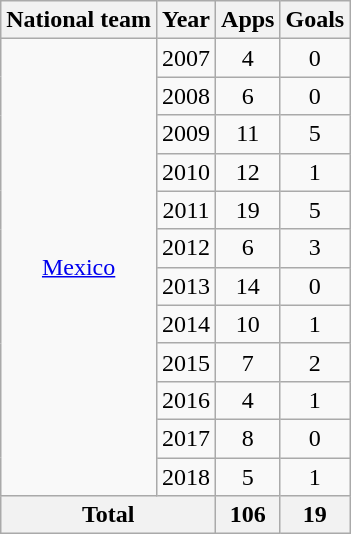<table class="wikitable" style="text-align:center">
<tr>
<th>National team</th>
<th>Year</th>
<th>Apps</th>
<th>Goals</th>
</tr>
<tr>
<td rowspan="12"><a href='#'>Mexico</a></td>
<td>2007</td>
<td>4</td>
<td>0</td>
</tr>
<tr>
<td>2008</td>
<td>6</td>
<td>0</td>
</tr>
<tr>
<td>2009</td>
<td>11</td>
<td>5</td>
</tr>
<tr>
<td>2010</td>
<td>12</td>
<td>1</td>
</tr>
<tr>
<td>2011</td>
<td>19</td>
<td>5</td>
</tr>
<tr>
<td>2012</td>
<td>6</td>
<td>3</td>
</tr>
<tr>
<td>2013</td>
<td>14</td>
<td>0</td>
</tr>
<tr>
<td>2014</td>
<td>10</td>
<td>1</td>
</tr>
<tr>
<td>2015</td>
<td>7</td>
<td>2</td>
</tr>
<tr>
<td>2016</td>
<td>4</td>
<td>1</td>
</tr>
<tr>
<td>2017</td>
<td>8</td>
<td>0</td>
</tr>
<tr>
<td>2018</td>
<td>5</td>
<td>1</td>
</tr>
<tr>
<th colspan="2">Total</th>
<th>106</th>
<th>19</th>
</tr>
</table>
